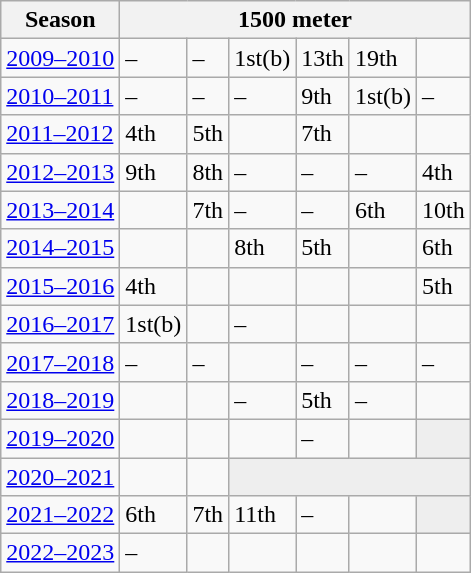<table class="wikitable" style="display: inline-table;">
<tr>
<th>Season</th>
<th colspan="14">1500 meter</th>
</tr>
<tr>
<td><a href='#'>2009–2010</a></td>
<td>–</td>
<td>–</td>
<td>1st(b)</td>
<td>13th</td>
<td>19th</td>
<td></td>
</tr>
<tr>
<td><a href='#'>2010–2011</a></td>
<td>–</td>
<td>–</td>
<td>–</td>
<td>9th</td>
<td>1st(b)</td>
<td>–</td>
</tr>
<tr>
<td><a href='#'>2011–2012</a></td>
<td>4th</td>
<td>5th</td>
<td></td>
<td>7th</td>
<td></td>
<td></td>
</tr>
<tr>
<td><a href='#'>2012–2013</a></td>
<td>9th</td>
<td>8th</td>
<td>–</td>
<td>–</td>
<td>–</td>
<td>4th</td>
</tr>
<tr>
<td><a href='#'>2013–2014</a></td>
<td></td>
<td>7th</td>
<td>–</td>
<td>–</td>
<td>6th</td>
<td>10th</td>
</tr>
<tr>
<td><a href='#'>2014–2015</a></td>
<td></td>
<td></td>
<td>8th</td>
<td>5th</td>
<td></td>
<td>6th</td>
</tr>
<tr>
<td><a href='#'>2015–2016</a></td>
<td>4th</td>
<td></td>
<td></td>
<td></td>
<td></td>
<td>5th</td>
</tr>
<tr>
<td><a href='#'>2016–2017</a></td>
<td>1st(b)</td>
<td></td>
<td>–</td>
<td></td>
<td></td>
<td></td>
</tr>
<tr>
<td><a href='#'>2017–2018</a></td>
<td>–</td>
<td>–</td>
<td></td>
<td>–</td>
<td>–</td>
<td>–</td>
</tr>
<tr>
<td><a href='#'>2018–2019</a></td>
<td></td>
<td></td>
<td>–</td>
<td>5th</td>
<td>–</td>
<td></td>
</tr>
<tr>
<td><a href='#'>2019–2020</a></td>
<td></td>
<td></td>
<td></td>
<td>–</td>
<td></td>
<td colspan="1" bgcolor=#EEEEEE></td>
</tr>
<tr>
<td><a href='#'>2020–2021</a></td>
<td></td>
<td></td>
<td colspan="4" bgcolor=#EEEEEE></td>
</tr>
<tr>
<td><a href='#'>2021–2022</a></td>
<td>6th</td>
<td>7th</td>
<td>11th</td>
<td>–</td>
<td></td>
<td colspan="2" bgcolor=#EEEEEE></td>
</tr>
<tr>
<td><a href='#'>2022–2023</a></td>
<td>–</td>
<td></td>
<td></td>
<td></td>
<td></td>
<td></td>
</tr>
</table>
